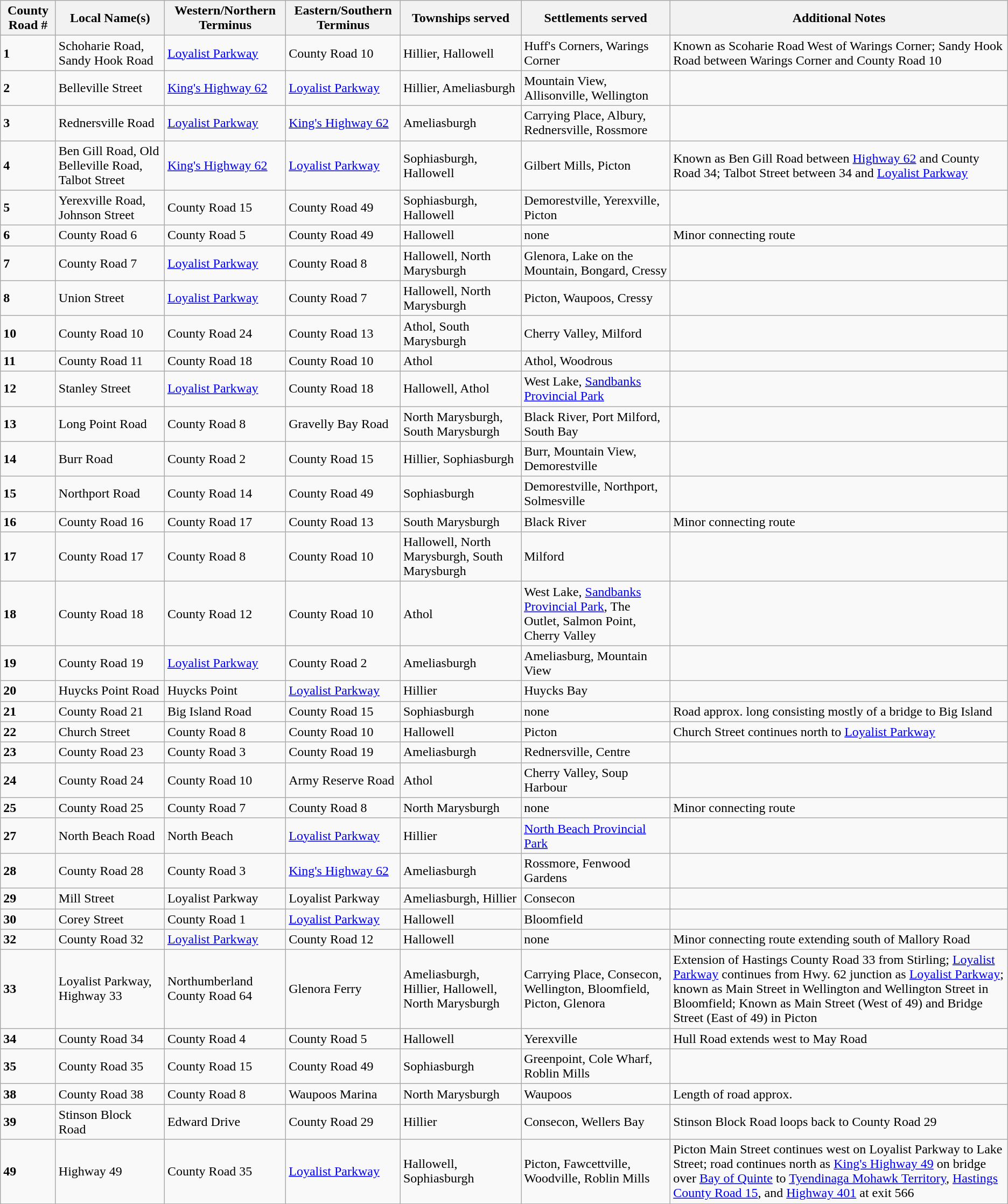<table class="wikitable">
<tr>
<th>County Road #</th>
<th>Local Name(s)</th>
<th>Western/Northern Terminus</th>
<th>Eastern/Southern Terminus</th>
<th>Townships served</th>
<th>Settlements served</th>
<th>Additional Notes</th>
</tr>
<tr>
<td><strong>1</strong></td>
<td>Schoharie Road, Sandy Hook Road</td>
<td><a href='#'>Loyalist Parkway</a></td>
<td>County Road 10</td>
<td>Hillier, Hallowell</td>
<td>Huff's Corners, Warings Corner</td>
<td>Known as Scoharie Road West of Warings Corner; Sandy Hook Road between Warings Corner and County Road 10</td>
</tr>
<tr>
<td><strong>2</strong></td>
<td>Belleville Street</td>
<td><a href='#'>King's Highway 62</a></td>
<td><a href='#'>Loyalist Parkway</a></td>
<td>Hillier, Ameliasburgh</td>
<td>Mountain View, Allisonville, Wellington</td>
<td></td>
</tr>
<tr>
<td><strong>3</strong></td>
<td>Rednersville Road</td>
<td><a href='#'>Loyalist Parkway</a></td>
<td><a href='#'>King's Highway 62</a></td>
<td>Ameliasburgh</td>
<td>Carrying Place, Albury, Rednersville, Rossmore</td>
<td></td>
</tr>
<tr>
<td><strong>4</strong></td>
<td>Ben Gill Road, Old Belleville Road, Talbot Street</td>
<td><a href='#'>King's Highway 62</a></td>
<td><a href='#'>Loyalist Parkway</a></td>
<td>Sophiasburgh, Hallowell</td>
<td>Gilbert Mills, Picton</td>
<td>Known as Ben Gill Road between <a href='#'>Highway 62</a> and County Road 34; Talbot Street between 34 and <a href='#'>Loyalist Parkway</a></td>
</tr>
<tr>
<td><strong>5</strong></td>
<td>Yerexville Road, Johnson Street</td>
<td>County Road 15</td>
<td>County Road 49</td>
<td>Sophiasburgh, Hallowell</td>
<td>Demorestville, Yerexville, Picton</td>
<td></td>
</tr>
<tr>
<td><strong>6</strong></td>
<td>County Road 6</td>
<td>County Road 5</td>
<td>County Road 49</td>
<td>Hallowell</td>
<td>none</td>
<td>Minor connecting route</td>
</tr>
<tr>
<td><strong>7</strong></td>
<td>County Road 7</td>
<td><a href='#'>Loyalist Parkway</a></td>
<td>County Road 8</td>
<td>Hallowell, North Marysburgh</td>
<td>Glenora, Lake on the Mountain, Bongard, Cressy</td>
<td></td>
</tr>
<tr>
<td><strong>8</strong></td>
<td>Union Street</td>
<td><a href='#'>Loyalist Parkway</a></td>
<td>County Road 7</td>
<td>Hallowell, North Marysburgh</td>
<td>Picton, Waupoos, Cressy</td>
<td></td>
</tr>
<tr>
<td><strong>10</strong></td>
<td>County Road 10</td>
<td>County Road 24</td>
<td>County Road 13</td>
<td>Athol, South Marysburgh</td>
<td>Cherry Valley, Milford</td>
<td></td>
</tr>
<tr>
<td><strong>11</strong></td>
<td>County Road 11</td>
<td>County Road 18</td>
<td>County Road 10</td>
<td>Athol</td>
<td>Athol, Woodrous</td>
<td></td>
</tr>
<tr>
<td><strong>12</strong></td>
<td>Stanley Street</td>
<td><a href='#'>Loyalist Parkway</a></td>
<td>County Road 18</td>
<td>Hallowell, Athol</td>
<td>West Lake, <a href='#'>Sandbanks Provincial Park</a></td>
<td></td>
</tr>
<tr>
<td><strong>13</strong></td>
<td>Long Point Road</td>
<td>County Road 8</td>
<td>Gravelly Bay Road</td>
<td>North Marysburgh, South Marysburgh</td>
<td>Black River, Port Milford, South Bay</td>
<td></td>
</tr>
<tr>
<td><strong>14</strong></td>
<td>Burr Road</td>
<td>County Road 2</td>
<td>County Road 15</td>
<td>Hillier, Sophiasburgh</td>
<td>Burr, Mountain View, Demorestville</td>
<td></td>
</tr>
<tr>
<td><strong>15</strong></td>
<td>Northport Road</td>
<td>County Road 14</td>
<td>County Road 49</td>
<td>Sophiasburgh</td>
<td>Demorestville, Northport, Solmesville</td>
<td></td>
</tr>
<tr>
<td><strong>16</strong></td>
<td>County Road 16</td>
<td>County Road 17</td>
<td>County Road 13</td>
<td>South Marysburgh</td>
<td>Black River</td>
<td>Minor connecting route</td>
</tr>
<tr>
<td><strong>17</strong></td>
<td>County Road 17</td>
<td>County Road 8</td>
<td>County Road 10</td>
<td>Hallowell, North Marysburgh, South Marysburgh</td>
<td>Milford</td>
<td></td>
</tr>
<tr>
<td><strong>18</strong></td>
<td>County Road 18</td>
<td>County Road 12</td>
<td>County Road 10</td>
<td>Athol</td>
<td>West Lake, <a href='#'>Sandbanks Provincial Park</a>, The Outlet, Salmon Point, Cherry Valley</td>
<td></td>
</tr>
<tr>
<td><strong>19</strong></td>
<td>County Road 19</td>
<td><a href='#'>Loyalist Parkway</a></td>
<td>County Road 2</td>
<td>Ameliasburgh</td>
<td>Ameliasburg, Mountain View</td>
<td></td>
</tr>
<tr>
<td><strong>20</strong></td>
<td>Huycks Point Road</td>
<td>Huycks Point</td>
<td><a href='#'>Loyalist Parkway</a></td>
<td>Hillier</td>
<td>Huycks Bay</td>
<td></td>
</tr>
<tr>
<td><strong>21</strong></td>
<td>County Road 21</td>
<td>Big Island Road</td>
<td>County Road 15</td>
<td>Sophiasburgh</td>
<td>none</td>
<td>Road approx.  long consisting mostly of a bridge to Big Island</td>
</tr>
<tr>
<td><strong>22</strong></td>
<td>Church Street</td>
<td>County Road 8</td>
<td>County Road 10</td>
<td>Hallowell</td>
<td>Picton</td>
<td>Church Street continues north to <a href='#'>Loyalist Parkway</a></td>
</tr>
<tr>
<td><strong>23</strong></td>
<td>County Road 23</td>
<td>County Road 3</td>
<td>County Road 19</td>
<td>Ameliasburgh</td>
<td>Rednersville, Centre</td>
<td></td>
</tr>
<tr>
<td><strong>24</strong></td>
<td>County Road 24</td>
<td>County Road 10</td>
<td>Army Reserve Road</td>
<td>Athol</td>
<td>Cherry Valley, Soup Harbour</td>
<td></td>
</tr>
<tr>
<td><strong>25</strong></td>
<td>County Road 25</td>
<td>County Road 7</td>
<td>County Road 8</td>
<td>North Marysburgh</td>
<td>none</td>
<td>Minor connecting route</td>
</tr>
<tr>
<td><strong>27</strong></td>
<td>North Beach Road</td>
<td>North Beach</td>
<td><a href='#'>Loyalist Parkway</a></td>
<td>Hillier</td>
<td><a href='#'>North Beach Provincial Park</a></td>
<td></td>
</tr>
<tr>
<td><strong>28</strong></td>
<td>County Road 28</td>
<td>County Road 3</td>
<td><a href='#'>King's Highway 62</a></td>
<td>Ameliasburgh</td>
<td>Rossmore, Fenwood Gardens</td>
<td></td>
</tr>
<tr>
<td><strong>29</strong></td>
<td>Mill Street</td>
<td>Loyalist Parkway</td>
<td>Loyalist Parkway</td>
<td>Ameliasburgh, Hillier</td>
<td>Consecon</td>
<td></td>
</tr>
<tr>
<td><strong>30</strong></td>
<td>Corey Street</td>
<td>County Road 1</td>
<td><a href='#'>Loyalist Parkway</a></td>
<td>Hallowell</td>
<td>Bloomfield</td>
<td></td>
</tr>
<tr>
<td><strong>32</strong></td>
<td>County Road 32</td>
<td><a href='#'>Loyalist Parkway</a></td>
<td>County Road 12</td>
<td>Hallowell</td>
<td>none</td>
<td>Minor connecting route extending south of Mallory Road</td>
</tr>
<tr>
<td><strong>33</strong></td>
<td>Loyalist Parkway,<br>Highway 33</td>
<td>Northumberland County Road 64</td>
<td>Glenora Ferry</td>
<td>Ameliasburgh, Hillier, Hallowell, North Marysburgh</td>
<td>Carrying Place, Consecon, Wellington, Bloomfield, Picton, Glenora</td>
<td>Extension of Hastings County Road 33 from Stirling; <a href='#'>Loyalist Parkway</a> continues from Hwy. 62 junction as <a href='#'>Loyalist Parkway</a>; known as Main Street in Wellington and Wellington Street in Bloomfield; Known as Main Street (West of 49) and Bridge Street (East of 49) in Picton</td>
</tr>
<tr>
<td><strong>34</strong></td>
<td>County Road 34</td>
<td>County Road 4</td>
<td>County Road 5</td>
<td>Hallowell</td>
<td>Yerexville</td>
<td>Hull Road extends west to May Road</td>
</tr>
<tr>
<td><strong>35</strong></td>
<td>County Road 35</td>
<td>County Road 15</td>
<td>County Road 49</td>
<td>Sophiasburgh</td>
<td>Greenpoint, Cole Wharf, Roblin Mills</td>
<td></td>
</tr>
<tr>
<td><strong>38</strong></td>
<td>County Road 38</td>
<td>County Road 8</td>
<td>Waupoos Marina</td>
<td>North Marysburgh</td>
<td>Waupoos</td>
<td>Length of road approx. </td>
</tr>
<tr>
<td><strong>39</strong></td>
<td>Stinson Block Road</td>
<td>Edward Drive</td>
<td>County Road 29</td>
<td>Hillier</td>
<td>Consecon, Wellers Bay</td>
<td>Stinson Block Road loops back to County Road 29</td>
</tr>
<tr>
<td><strong>49</strong></td>
<td>Highway 49</td>
<td>County Road 35</td>
<td><a href='#'>Loyalist Parkway</a></td>
<td>Hallowell, Sophiasburgh</td>
<td>Picton, Fawcettville, Woodville, Roblin Mills</td>
<td>Picton Main Street continues west on Loyalist Parkway to Lake Street; road continues north as <a href='#'>King's Highway 49</a> on bridge over <a href='#'>Bay of Quinte</a> to <a href='#'>Tyendinaga Mohawk Territory</a>, <a href='#'>Hastings County Road 15</a>, and <a href='#'>Highway 401</a> at exit 566</td>
</tr>
<tr>
</tr>
</table>
